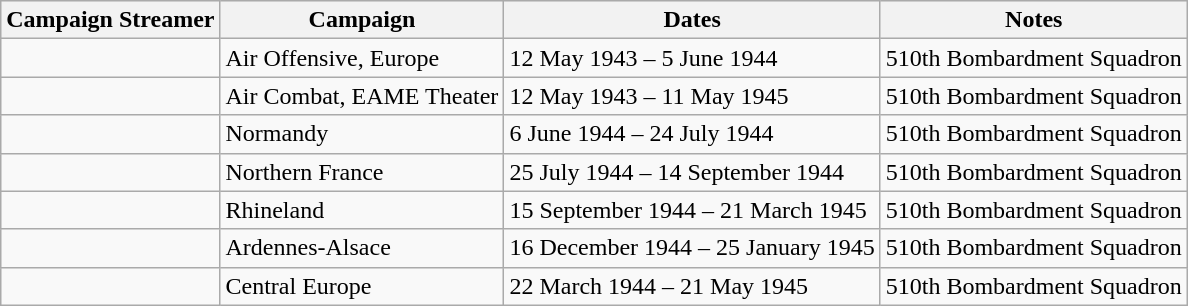<table class="wikitable">
<tr style="background:#efefef;">
<th>Campaign Streamer</th>
<th>Campaign</th>
<th>Dates</th>
<th>Notes</th>
</tr>
<tr>
<td></td>
<td>Air Offensive, Europe</td>
<td>12 May 1943 – 5 June 1944</td>
<td>510th Bombardment Squadron</td>
</tr>
<tr>
<td></td>
<td>Air Combat, EAME Theater</td>
<td>12 May 1943 – 11 May 1945</td>
<td>510th Bombardment Squadron</td>
</tr>
<tr>
<td></td>
<td>Normandy</td>
<td>6 June 1944 – 24 July 1944</td>
<td>510th Bombardment Squadron</td>
</tr>
<tr>
<td></td>
<td>Northern France</td>
<td>25 July 1944 – 14 September 1944</td>
<td>510th Bombardment Squadron</td>
</tr>
<tr>
<td></td>
<td>Rhineland</td>
<td>15 September 1944 – 21 March 1945</td>
<td>510th Bombardment Squadron</td>
</tr>
<tr>
<td></td>
<td>Ardennes-Alsace</td>
<td>16 December 1944 – 25 January 1945</td>
<td>510th Bombardment Squadron</td>
</tr>
<tr>
<td></td>
<td>Central Europe</td>
<td>22 March 1944 – 21 May 1945</td>
<td>510th Bombardment Squadron</td>
</tr>
</table>
